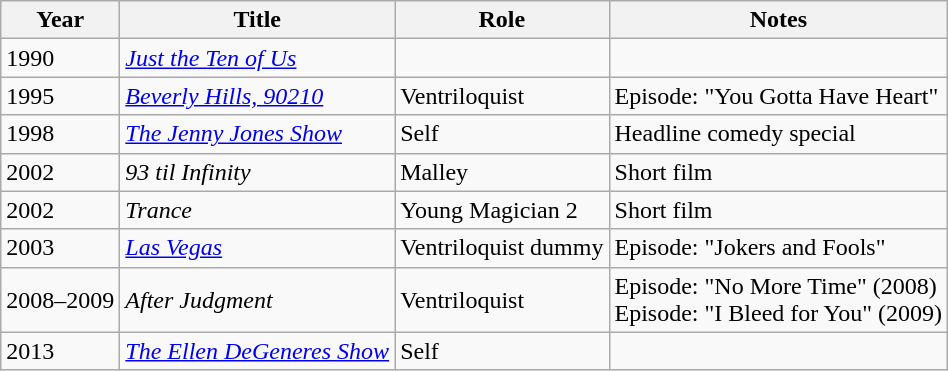<table class="wikitable sortable">
<tr>
<th>Year</th>
<th>Title</th>
<th>Role</th>
<th class="unsortable">Notes</th>
</tr>
<tr>
<td>1990</td>
<td><em><a href='#'>Just the Ten of Us</a></em></td>
<td></td>
<td></td>
</tr>
<tr>
<td>1995</td>
<td><em><a href='#'>Beverly Hills, 90210</a></em></td>
<td>Ventriloquist</td>
<td>Episode: "You Gotta Have Heart"</td>
</tr>
<tr>
<td>1998</td>
<td><em><a href='#'>The Jenny Jones Show</a></em></td>
<td>Self</td>
<td>Headline comedy special</td>
</tr>
<tr>
<td>2002</td>
<td><em>93 til Infinity</em></td>
<td>Malley</td>
<td>Short film</td>
</tr>
<tr>
<td>2002</td>
<td><em>Trance</em></td>
<td>Young Magician 2</td>
<td>Short film</td>
</tr>
<tr>
<td>2003</td>
<td><em><a href='#'>Las Vegas</a></em></td>
<td>Ventriloquist dummy</td>
<td>Episode: "Jokers and Fools"</td>
</tr>
<tr>
<td>2008–2009</td>
<td><em>After Judgment</em></td>
<td>Ventriloquist</td>
<td>Episode: "No More Time" (2008)<br>Episode: "I Bleed for You" (2009)</td>
</tr>
<tr>
<td>2013</td>
<td><em><a href='#'>The Ellen DeGeneres Show</a></em></td>
<td>Self</td>
<td></td>
</tr>
</table>
